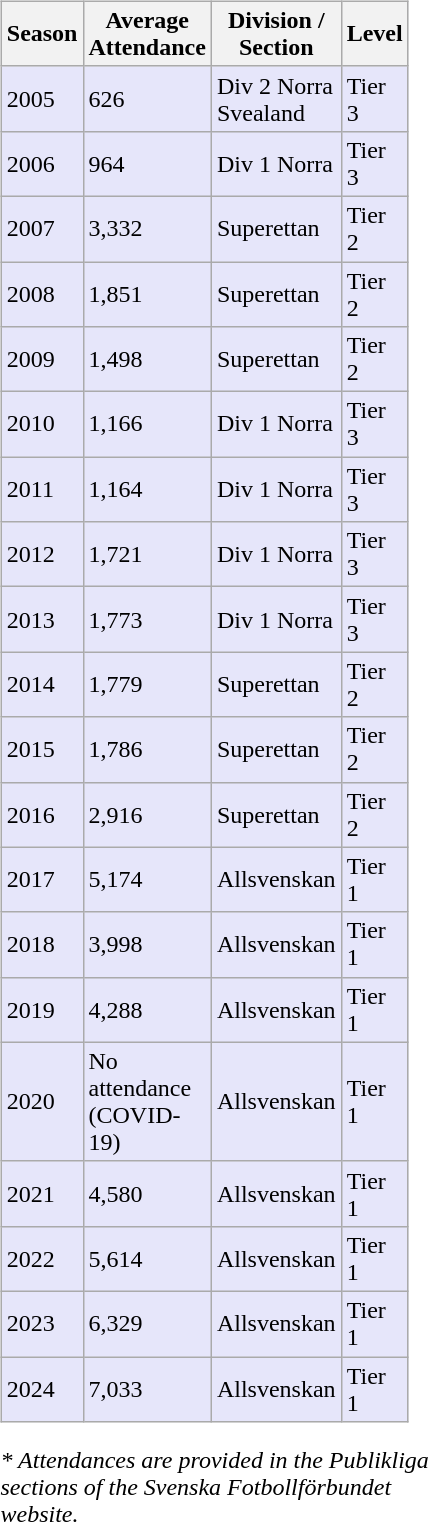<table>
<tr>
<td style="vertical-align:top; width:0;"><br><table class="wikitable">
<tr style="background:#f0f6fa;">
<th><strong>Season</strong></th>
<th><strong>Average Attendance</strong></th>
<th><strong>Division / Section</strong></th>
<th><strong>Level</strong></th>
</tr>
<tr style="background:lavender;">
<td>2005</td>
<td>626</td>
<td>Div 2 Norra Svealand</td>
<td>Tier 3</td>
</tr>
<tr style="background:lavender;">
<td>2006</td>
<td>964</td>
<td>Div 1 Norra</td>
<td>Tier 3</td>
</tr>
<tr style="background:lavender;">
<td>2007</td>
<td>3,332</td>
<td>Superettan</td>
<td>Tier 2</td>
</tr>
<tr style="background:lavender;">
<td>2008</td>
<td>1,851</td>
<td>Superettan</td>
<td>Tier 2</td>
</tr>
<tr style="background:lavender;">
<td>2009</td>
<td>1,498</td>
<td>Superettan</td>
<td>Tier 2</td>
</tr>
<tr style="background:lavender;">
<td>2010</td>
<td>1,166</td>
<td>Div 1 Norra</td>
<td>Tier 3</td>
</tr>
<tr style="background:lavender;">
<td>2011</td>
<td>1,164</td>
<td>Div 1 Norra</td>
<td>Tier 3</td>
</tr>
<tr style="background:lavender;">
<td>2012</td>
<td>1,721</td>
<td>Div 1 Norra</td>
<td>Tier 3</td>
</tr>
<tr style="background:lavender;">
<td>2013</td>
<td>1,773</td>
<td>Div 1 Norra</td>
<td>Tier 3</td>
</tr>
<tr style="background:lavender;">
<td>2014</td>
<td>1,779</td>
<td>Superettan</td>
<td>Tier 2</td>
</tr>
<tr style="background:lavender;">
<td>2015</td>
<td>1,786</td>
<td>Superettan</td>
<td>Tier 2</td>
</tr>
<tr style="background:lavender;">
<td>2016</td>
<td>2,916</td>
<td>Superettan</td>
<td>Tier 2</td>
</tr>
<tr style="background:lavender;">
<td>2017</td>
<td>5,174</td>
<td>Allsvenskan</td>
<td>Tier 1</td>
</tr>
<tr style="background:lavender;">
<td>2018</td>
<td>3,998</td>
<td>Allsvenskan</td>
<td>Tier 1</td>
</tr>
<tr style="background:lavender;">
<td>2019</td>
<td>4,288</td>
<td>Allsvenskan</td>
<td>Tier 1</td>
</tr>
<tr style="background:lavender;">
<td>2020</td>
<td>No attendance (COVID-19)</td>
<td>Allsvenskan</td>
<td>Tier 1</td>
</tr>
<tr style="background:lavender;">
<td>2021</td>
<td>4,580</td>
<td>Allsvenskan</td>
<td>Tier 1</td>
</tr>
<tr style="background:lavender;">
<td>2022</td>
<td>5,614</td>
<td>Allsvenskan</td>
<td>Tier 1</td>
</tr>
<tr style="background:lavender;">
<td>2023</td>
<td>6,329</td>
<td>Allsvenskan</td>
<td>Tier 1</td>
</tr>
<tr style="background:lavender;">
<td>2024</td>
<td>7,033</td>
<td>Allsvenskan</td>
<td>Tier 1</td>
</tr>
</table>
<em>* Attendances are provided in the Publikliga sections of the Svenska Fotbollförbundet website.</em></td>
</tr>
</table>
